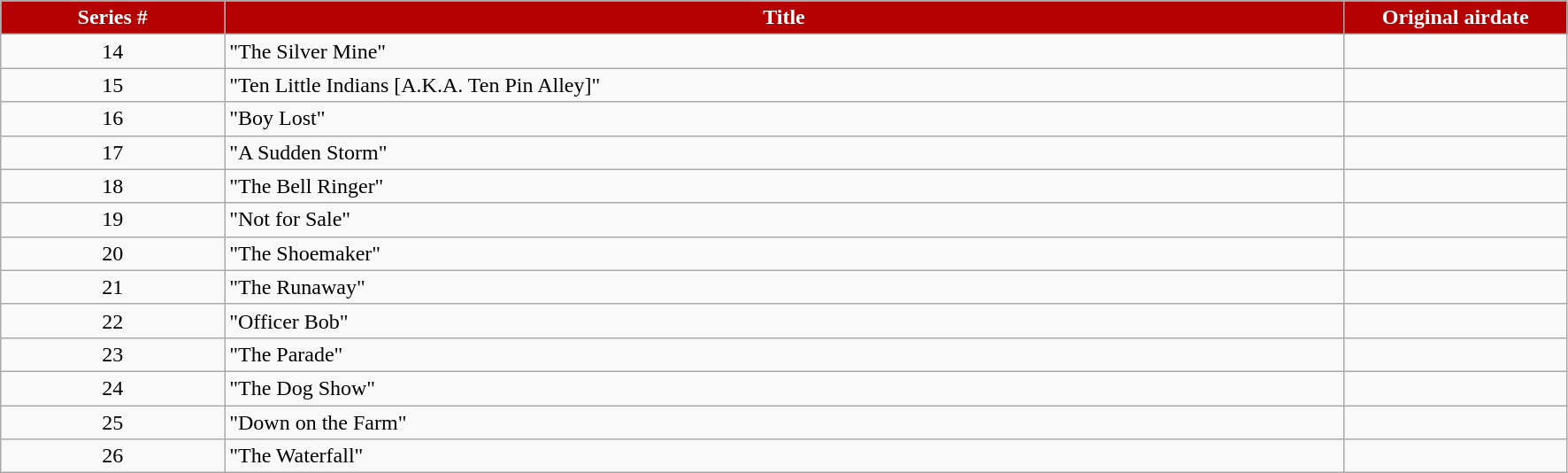<table class="wikitable plainrowheaders" style="text-align:center">
<tr>
<th scope="col"  style="width:10%; background:#B40000; color:#fff; text-align:center;">Series #</th>
<th scope="col"  style="width:50%; background:#B40000; color:#fff; text-align:center;">Title</th>
<th scope="col"  style="width:10%; background:#B40000; color:#fff; text-align:center;">Original airdate</th>
</tr>
<tr>
<td scope="row">14</td>
<td style="text-align:left">"The Silver Mine"</td>
<td></td>
</tr>
<tr>
<td scope="row">15</td>
<td style="text-align:left">"Ten Little Indians [A.K.A. Ten Pin Alley]"</td>
<td></td>
</tr>
<tr>
<td scope="row">16</td>
<td style="text-align:left">"Boy Lost"</td>
<td></td>
</tr>
<tr>
<td scope="row">17</td>
<td style="text-align:left">"A Sudden Storm"</td>
<td></td>
</tr>
<tr>
<td scope="row">18</td>
<td style="text-align:left">"The Bell Ringer"</td>
<td></td>
</tr>
<tr>
<td scope="row">19</td>
<td style="text-align:left">"Not for Sale"</td>
<td></td>
</tr>
<tr>
<td scope="row">20</td>
<td style="text-align:left">"The Shoemaker"</td>
<td></td>
</tr>
<tr>
<td scope="row">21</td>
<td style="text-align:left">"The Runaway"</td>
<td></td>
</tr>
<tr>
<td scope="row">22</td>
<td style="text-align:left">"Officer Bob"</td>
<td></td>
</tr>
<tr>
<td scope="row">23</td>
<td style="text-align:left">"The Parade"</td>
<td></td>
</tr>
<tr>
<td scope="row">24</td>
<td style="text-align:left">"The Dog Show"</td>
<td></td>
</tr>
<tr>
<td scope="row">25</td>
<td style="text-align:left">"Down on the Farm"</td>
<td></td>
</tr>
<tr>
<td scope="row">26</td>
<td style="text-align:left">"The Waterfall"</td>
<td></td>
</tr>
</table>
